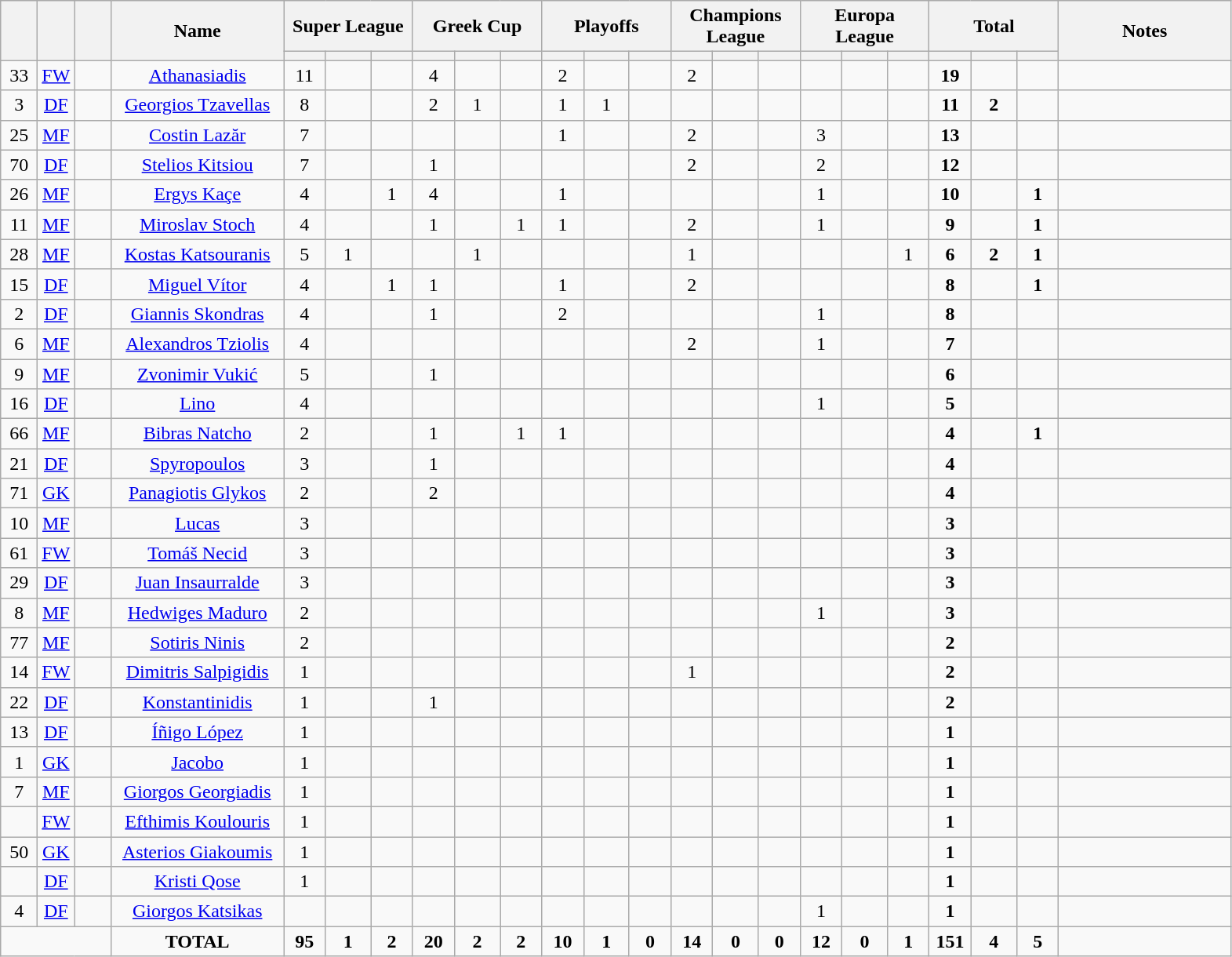<table class="wikitable" style="font-size: 100%; text-align: center;">
<tr>
<th rowspan="2"  style="width:3%; text-align:center;"></th>
<th rowspan="2"  style="width:3%; text-align:center;"></th>
<th rowspan="2"  style="width:3%; text-align:center;"></th>
<th rowspan="2"  style="width:14%; text-align:center;">Name</th>
<th colspan="3" style="text-align:center;">Super League</th>
<th colspan="3" style="text-align:center;">Greek Cup</th>
<th colspan="3" style="text-align:center;">Playoffs</th>
<th colspan="3" style="text-align:center;">Champions League</th>
<th colspan="3" style="text-align:center;">Europa League</th>
<th colspan="3" style="text-align:center;">Total</th>
<th rowspan="2"  style="width:14%; text-align:center;">Notes</th>
</tr>
<tr>
<th style="width:25px; "></th>
<th style="width:28px; "></th>
<th style="width:25px; "></th>
<th style="width:25px; "></th>
<th style="width:28px; "></th>
<th style="width:25px; "></th>
<th style="width:25px; "></th>
<th style="width:28px; "></th>
<th style="width:25px; "></th>
<th style="width:25px; "></th>
<th style="width:28px; "></th>
<th style="width:25px; "></th>
<th style="width:25px; "></th>
<th style="width:28px; "></th>
<th style="width:25px; "></th>
<th style="width:25px; "></th>
<th style="width:28px; "></th>
<th style="width:25px; "></th>
</tr>
<tr>
<td>33</td>
<td><a href='#'>FW</a></td>
<td></td>
<td><a href='#'>Athanasiadis</a></td>
<td>11</td>
<td></td>
<td></td>
<td>4</td>
<td></td>
<td></td>
<td>2</td>
<td></td>
<td></td>
<td>2</td>
<td></td>
<td></td>
<td></td>
<td></td>
<td></td>
<td><strong>19</strong></td>
<td></td>
<td></td>
<td></td>
</tr>
<tr>
<td>3</td>
<td><a href='#'>DF</a></td>
<td></td>
<td><a href='#'>Georgios Tzavellas</a></td>
<td>8</td>
<td></td>
<td></td>
<td>2</td>
<td>1</td>
<td></td>
<td>1</td>
<td>1</td>
<td></td>
<td></td>
<td></td>
<td></td>
<td></td>
<td></td>
<td></td>
<td><strong>11</strong></td>
<td><strong>2</strong></td>
<td></td>
<td></td>
</tr>
<tr>
<td>25</td>
<td><a href='#'>MF</a></td>
<td></td>
<td><a href='#'>Costin Lazăr</a></td>
<td>7</td>
<td></td>
<td></td>
<td></td>
<td></td>
<td></td>
<td>1</td>
<td></td>
<td></td>
<td>2</td>
<td></td>
<td></td>
<td>3</td>
<td></td>
<td></td>
<td><strong>13</strong></td>
<td></td>
<td></td>
<td></td>
</tr>
<tr>
<td>70</td>
<td><a href='#'>DF</a></td>
<td></td>
<td><a href='#'>Stelios Kitsiou</a></td>
<td>7</td>
<td></td>
<td></td>
<td>1</td>
<td></td>
<td></td>
<td></td>
<td></td>
<td></td>
<td>2</td>
<td></td>
<td></td>
<td>2</td>
<td></td>
<td></td>
<td><strong>12</strong></td>
<td></td>
<td></td>
<td></td>
</tr>
<tr>
<td>26</td>
<td><a href='#'>MF</a></td>
<td></td>
<td><a href='#'>Ergys Kaçe</a></td>
<td>4</td>
<td></td>
<td>1</td>
<td>4</td>
<td></td>
<td></td>
<td>1</td>
<td></td>
<td></td>
<td></td>
<td></td>
<td></td>
<td>1</td>
<td></td>
<td></td>
<td><strong>10</strong></td>
<td></td>
<td><strong>1</strong></td>
<td></td>
</tr>
<tr>
<td>11</td>
<td><a href='#'>MF</a></td>
<td></td>
<td><a href='#'>Miroslav Stoch</a></td>
<td>4</td>
<td></td>
<td></td>
<td>1</td>
<td></td>
<td>1</td>
<td>1</td>
<td></td>
<td></td>
<td>2</td>
<td></td>
<td></td>
<td>1</td>
<td></td>
<td></td>
<td><strong>9</strong></td>
<td></td>
<td><strong>1</strong></td>
<td></td>
</tr>
<tr>
<td>28</td>
<td><a href='#'>MF</a></td>
<td></td>
<td><a href='#'>Kostas Katsouranis</a></td>
<td>5</td>
<td>1</td>
<td></td>
<td></td>
<td>1</td>
<td></td>
<td></td>
<td></td>
<td></td>
<td>1</td>
<td></td>
<td></td>
<td></td>
<td></td>
<td>1</td>
<td><strong>6</strong></td>
<td><strong>2</strong></td>
<td><strong>1</strong></td>
<td></td>
</tr>
<tr>
<td>15</td>
<td><a href='#'>DF</a></td>
<td></td>
<td><a href='#'>Miguel Vítor</a></td>
<td>4</td>
<td></td>
<td>1</td>
<td>1</td>
<td></td>
<td></td>
<td>1</td>
<td></td>
<td></td>
<td>2</td>
<td></td>
<td></td>
<td></td>
<td></td>
<td></td>
<td><strong>8</strong></td>
<td></td>
<td><strong>1</strong></td>
<td></td>
</tr>
<tr>
<td>2</td>
<td><a href='#'>DF</a></td>
<td></td>
<td><a href='#'>Giannis Skondras</a></td>
<td>4</td>
<td></td>
<td></td>
<td>1</td>
<td></td>
<td></td>
<td>2</td>
<td></td>
<td></td>
<td></td>
<td></td>
<td></td>
<td>1</td>
<td></td>
<td></td>
<td><strong>8</strong></td>
<td></td>
<td></td>
<td></td>
</tr>
<tr>
<td>6</td>
<td><a href='#'>MF</a></td>
<td></td>
<td><a href='#'>Alexandros Tziolis</a></td>
<td>4</td>
<td></td>
<td></td>
<td></td>
<td></td>
<td></td>
<td></td>
<td></td>
<td></td>
<td>2</td>
<td></td>
<td></td>
<td>1</td>
<td></td>
<td></td>
<td><strong>7</strong></td>
<td></td>
<td></td>
<td></td>
</tr>
<tr>
<td>9</td>
<td><a href='#'>MF</a></td>
<td></td>
<td><a href='#'>Zvonimir Vukić</a></td>
<td>5</td>
<td></td>
<td></td>
<td>1</td>
<td></td>
<td></td>
<td></td>
<td></td>
<td></td>
<td></td>
<td></td>
<td></td>
<td></td>
<td></td>
<td></td>
<td><strong>6</strong></td>
<td></td>
<td></td>
<td></td>
</tr>
<tr>
<td>16</td>
<td><a href='#'>DF</a></td>
<td></td>
<td><a href='#'>Lino</a></td>
<td>4</td>
<td></td>
<td></td>
<td></td>
<td></td>
<td></td>
<td></td>
<td></td>
<td></td>
<td></td>
<td></td>
<td></td>
<td>1</td>
<td></td>
<td></td>
<td><strong>5</strong></td>
<td></td>
<td></td>
<td></td>
</tr>
<tr>
<td>66</td>
<td><a href='#'>MF</a></td>
<td></td>
<td><a href='#'>Bibras Natcho</a></td>
<td>2</td>
<td></td>
<td></td>
<td>1</td>
<td></td>
<td>1</td>
<td>1</td>
<td></td>
<td></td>
<td></td>
<td></td>
<td></td>
<td></td>
<td></td>
<td></td>
<td><strong>4</strong></td>
<td></td>
<td><strong>1</strong></td>
<td></td>
</tr>
<tr>
<td>21</td>
<td><a href='#'>DF</a></td>
<td></td>
<td><a href='#'>Spyropoulos</a></td>
<td>3</td>
<td></td>
<td></td>
<td>1</td>
<td></td>
<td></td>
<td></td>
<td></td>
<td></td>
<td></td>
<td></td>
<td></td>
<td></td>
<td></td>
<td></td>
<td><strong>4</strong></td>
<td></td>
<td></td>
<td></td>
</tr>
<tr>
<td>71</td>
<td><a href='#'>GK</a></td>
<td></td>
<td><a href='#'>Panagiotis Glykos</a></td>
<td>2</td>
<td></td>
<td></td>
<td>2</td>
<td></td>
<td></td>
<td></td>
<td></td>
<td></td>
<td></td>
<td></td>
<td></td>
<td></td>
<td></td>
<td></td>
<td><strong>4</strong></td>
<td></td>
<td></td>
<td></td>
</tr>
<tr>
<td>10</td>
<td><a href='#'>MF</a></td>
<td></td>
<td><a href='#'>Lucas</a></td>
<td>3</td>
<td></td>
<td></td>
<td></td>
<td></td>
<td></td>
<td></td>
<td></td>
<td></td>
<td></td>
<td></td>
<td></td>
<td></td>
<td></td>
<td></td>
<td><strong>3</strong></td>
<td></td>
<td></td>
<td></td>
</tr>
<tr>
<td>61</td>
<td><a href='#'>FW</a></td>
<td></td>
<td><a href='#'>Tomáš Necid</a></td>
<td>3</td>
<td></td>
<td></td>
<td></td>
<td></td>
<td></td>
<td></td>
<td></td>
<td></td>
<td></td>
<td></td>
<td></td>
<td></td>
<td></td>
<td></td>
<td><strong>3</strong></td>
<td></td>
<td></td>
<td></td>
</tr>
<tr>
<td>29</td>
<td><a href='#'>DF</a></td>
<td></td>
<td><a href='#'>Juan Insaurralde</a></td>
<td>3</td>
<td></td>
<td></td>
<td></td>
<td></td>
<td></td>
<td></td>
<td></td>
<td></td>
<td></td>
<td></td>
<td></td>
<td></td>
<td></td>
<td></td>
<td><strong>3</strong></td>
<td></td>
<td></td>
<td></td>
</tr>
<tr>
<td>8</td>
<td><a href='#'>MF</a></td>
<td></td>
<td><a href='#'>Hedwiges Maduro</a></td>
<td>2</td>
<td></td>
<td></td>
<td></td>
<td></td>
<td></td>
<td></td>
<td></td>
<td></td>
<td></td>
<td></td>
<td></td>
<td>1</td>
<td></td>
<td></td>
<td><strong>3</strong></td>
<td></td>
<td></td>
<td></td>
</tr>
<tr>
<td>77</td>
<td><a href='#'>MF</a></td>
<td></td>
<td><a href='#'>Sotiris Ninis</a></td>
<td>2</td>
<td></td>
<td></td>
<td></td>
<td></td>
<td></td>
<td></td>
<td></td>
<td></td>
<td></td>
<td></td>
<td></td>
<td></td>
<td></td>
<td></td>
<td><strong>2</strong></td>
<td></td>
<td></td>
<td></td>
</tr>
<tr>
<td>14</td>
<td><a href='#'>FW</a></td>
<td></td>
<td><a href='#'>Dimitris Salpigidis</a></td>
<td>1</td>
<td></td>
<td></td>
<td></td>
<td></td>
<td></td>
<td></td>
<td></td>
<td></td>
<td>1</td>
<td></td>
<td></td>
<td></td>
<td></td>
<td></td>
<td><strong>2</strong></td>
<td></td>
<td></td>
<td></td>
</tr>
<tr>
<td>22</td>
<td><a href='#'>DF</a></td>
<td></td>
<td><a href='#'>Konstantinidis</a></td>
<td>1</td>
<td></td>
<td></td>
<td>1</td>
<td></td>
<td></td>
<td></td>
<td></td>
<td></td>
<td></td>
<td></td>
<td></td>
<td></td>
<td></td>
<td></td>
<td><strong>2</strong></td>
<td></td>
<td></td>
<td></td>
</tr>
<tr>
<td>13</td>
<td><a href='#'>DF</a></td>
<td></td>
<td><a href='#'>Íñigo López</a></td>
<td>1</td>
<td></td>
<td></td>
<td></td>
<td></td>
<td></td>
<td></td>
<td></td>
<td></td>
<td></td>
<td></td>
<td></td>
<td></td>
<td></td>
<td></td>
<td><strong>1</strong></td>
<td></td>
<td></td>
<td></td>
</tr>
<tr>
<td>1</td>
<td><a href='#'>GK</a></td>
<td></td>
<td><a href='#'>Jacobo</a></td>
<td>1</td>
<td></td>
<td></td>
<td></td>
<td></td>
<td></td>
<td></td>
<td></td>
<td></td>
<td></td>
<td></td>
<td></td>
<td></td>
<td></td>
<td></td>
<td><strong>1</strong></td>
<td></td>
<td></td>
<td></td>
</tr>
<tr>
<td>7</td>
<td><a href='#'>MF</a></td>
<td></td>
<td><a href='#'>Giorgos Georgiadis</a></td>
<td>1</td>
<td></td>
<td></td>
<td></td>
<td></td>
<td></td>
<td></td>
<td></td>
<td></td>
<td></td>
<td></td>
<td></td>
<td></td>
<td></td>
<td></td>
<td><strong>1</strong></td>
<td></td>
<td></td>
<td></td>
</tr>
<tr>
<td></td>
<td><a href='#'>FW</a></td>
<td></td>
<td><a href='#'>Efthimis Koulouris</a></td>
<td>1</td>
<td></td>
<td></td>
<td></td>
<td></td>
<td></td>
<td></td>
<td></td>
<td></td>
<td></td>
<td></td>
<td></td>
<td></td>
<td></td>
<td></td>
<td><strong>1</strong></td>
<td></td>
<td></td>
<td></td>
</tr>
<tr>
<td>50</td>
<td><a href='#'>GK</a></td>
<td></td>
<td><a href='#'>Asterios Giakoumis</a></td>
<td>1</td>
<td></td>
<td></td>
<td></td>
<td></td>
<td></td>
<td></td>
<td></td>
<td></td>
<td></td>
<td></td>
<td></td>
<td></td>
<td></td>
<td></td>
<td><strong>1</strong></td>
<td></td>
<td></td>
<td></td>
</tr>
<tr>
<td></td>
<td><a href='#'>DF</a></td>
<td></td>
<td><a href='#'>Kristi Qose</a></td>
<td>1</td>
<td></td>
<td></td>
<td></td>
<td></td>
<td></td>
<td></td>
<td></td>
<td></td>
<td></td>
<td></td>
<td></td>
<td></td>
<td></td>
<td></td>
<td><strong>1</strong></td>
<td></td>
<td></td>
<td></td>
</tr>
<tr>
<td>4</td>
<td><a href='#'>DF</a></td>
<td></td>
<td><a href='#'>Giorgos Katsikas</a></td>
<td></td>
<td></td>
<td></td>
<td></td>
<td></td>
<td></td>
<td></td>
<td></td>
<td></td>
<td></td>
<td></td>
<td></td>
<td>1</td>
<td></td>
<td></td>
<td><strong>1</strong></td>
<td></td>
<td></td>
<td></td>
</tr>
<tr>
<td colspan="3"></td>
<td><strong>TOTAL</strong></td>
<td><strong>95</strong></td>
<td><strong>1</strong></td>
<td><strong>2</strong></td>
<td><strong>20</strong></td>
<td><strong>2</strong></td>
<td><strong>2</strong></td>
<td><strong>10</strong></td>
<td><strong>1</strong></td>
<td><strong>0</strong></td>
<td><strong>14</strong></td>
<td><strong>0</strong></td>
<td><strong>0</strong></td>
<td><strong>12</strong></td>
<td><strong>0</strong></td>
<td><strong>1</strong></td>
<td><strong>151</strong></td>
<td><strong>4</strong></td>
<td><strong>5</strong></td>
</tr>
</table>
